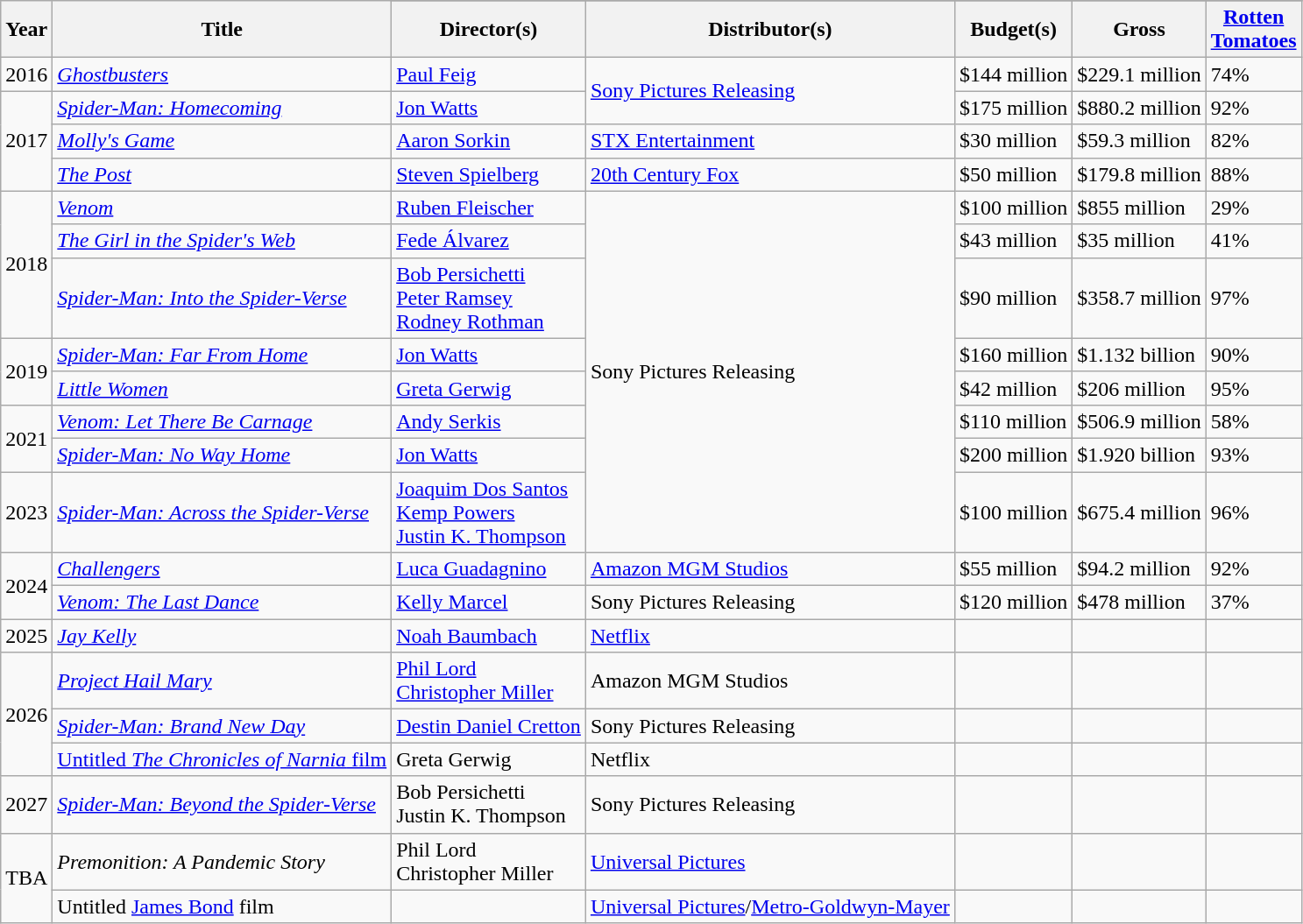<table class="wikitable">
<tr>
<th rowspan="2">Year</th>
<th rowspan="2">Title</th>
</tr>
<tr>
<th>Director(s)</th>
<th>Distributor(s)</th>
<th>Budget(s)</th>
<th>Gross</th>
<th><a href='#'>Rotten <br>Tomatoes</a></th>
</tr>
<tr>
<td>2016</td>
<td><em><a href='#'>Ghostbusters</a></em></td>
<td><a href='#'>Paul Feig</a></td>
<td rowspan="2"><a href='#'>Sony Pictures Releasing</a></td>
<td>$144 million</td>
<td>$229.1 million</td>
<td>74%</td>
</tr>
<tr>
<td rowspan="3">2017</td>
<td><em><a href='#'>Spider-Man: Homecoming</a></em></td>
<td><a href='#'>Jon Watts</a></td>
<td>$175 million</td>
<td>$880.2 million</td>
<td>92%</td>
</tr>
<tr>
<td><em><a href='#'>Molly's Game</a></em></td>
<td><a href='#'>Aaron Sorkin</a></td>
<td><a href='#'>STX Entertainment</a></td>
<td>$30 million<br></td>
<td>$59.3 million</td>
<td>82%</td>
</tr>
<tr>
<td><em><a href='#'>The Post</a></em></td>
<td><a href='#'>Steven Spielberg</a></td>
<td><a href='#'>20th Century Fox</a></td>
<td>$50 million</td>
<td>$179.8 million</td>
<td>88%</td>
</tr>
<tr>
<td rowspan="3">2018</td>
<td><em><a href='#'>Venom</a></em></td>
<td><a href='#'>Ruben Fleischer</a></td>
<td rowspan="8">Sony Pictures Releasing</td>
<td>$100 million</td>
<td>$855 million</td>
<td>29%</td>
</tr>
<tr>
<td><em><a href='#'>The Girl in the Spider's Web</a></em></td>
<td><a href='#'>Fede Álvarez</a></td>
<td>$43 million</td>
<td>$35 million</td>
<td>41%</td>
</tr>
<tr>
<td><em><a href='#'>Spider-Man: Into the Spider-Verse</a></em></td>
<td><a href='#'>Bob Persichetti</a><br><a href='#'>Peter Ramsey</a><br><a href='#'>Rodney Rothman</a></td>
<td>$90 million</td>
<td>$358.7 million</td>
<td>97%</td>
</tr>
<tr>
<td rowspan="2">2019</td>
<td><em><a href='#'>Spider-Man: Far From Home</a></em></td>
<td><a href='#'>Jon Watts</a></td>
<td>$160 million</td>
<td>$1.132 billion</td>
<td>90%</td>
</tr>
<tr>
<td><em><a href='#'>Little Women</a></em></td>
<td><a href='#'>Greta Gerwig</a></td>
<td>$42 million</td>
<td>$206 million</td>
<td>95%</td>
</tr>
<tr>
<td rowspan="2">2021</td>
<td><em><a href='#'>Venom: Let There Be Carnage</a></em></td>
<td><a href='#'>Andy Serkis</a></td>
<td>$110 million</td>
<td>$506.9 million</td>
<td>58%</td>
</tr>
<tr>
<td><em><a href='#'>Spider-Man: No Way Home</a></em></td>
<td><a href='#'>Jon Watts</a></td>
<td>$200 million</td>
<td>$1.920 billion</td>
<td>93%</td>
</tr>
<tr>
<td>2023</td>
<td><em><a href='#'>Spider-Man: Across the Spider-Verse</a></em></td>
<td><a href='#'>Joaquim Dos Santos</a><br><a href='#'>Kemp Powers</a><br><a href='#'>Justin K. Thompson</a></td>
<td>$100 million</td>
<td>$675.4 million</td>
<td>96%</td>
</tr>
<tr>
<td rowspan="2">2024</td>
<td><em><a href='#'>Challengers</a></em></td>
<td><a href='#'>Luca Guadagnino</a></td>
<td><a href='#'>Amazon MGM Studios</a></td>
<td>$55 million</td>
<td>$94.2 million</td>
<td>92%</td>
</tr>
<tr>
<td><em><a href='#'>Venom: The Last Dance</a></em></td>
<td><a href='#'>Kelly Marcel</a></td>
<td>Sony Pictures Releasing</td>
<td>$120 million</td>
<td>$478 million</td>
<td>37%</td>
</tr>
<tr>
<td>2025</td>
<td><em><a href='#'>Jay Kelly</a></em></td>
<td><a href='#'>Noah Baumbach</a></td>
<td><a href='#'>Netflix</a></td>
<td></td>
<td></td>
<td></td>
</tr>
<tr>
<td rowspan="3">2026</td>
<td><em><a href='#'>Project Hail Mary</a></em></td>
<td><a href='#'>Phil Lord<br>Christopher Miller</a></td>
<td>Amazon MGM Studios</td>
<td></td>
<td></td>
<td></td>
</tr>
<tr>
<td><em><a href='#'>Spider-Man: Brand New Day</a></em></td>
<td><a href='#'>Destin Daniel Cretton</a></td>
<td>Sony Pictures Releasing</td>
<td></td>
<td></td>
<td></td>
</tr>
<tr>
<td><a href='#'>Untitled <em>The Chronicles of Narnia</em> film</a></td>
<td>Greta Gerwig</td>
<td>Netflix</td>
<td></td>
<td></td>
<td></td>
</tr>
<tr>
<td rowspan="1">2027</td>
<td><em><a href='#'>Spider-Man: Beyond the Spider-Verse</a></em></td>
<td>Bob Persichetti<br>Justin K. Thompson</td>
<td>Sony Pictures Releasing</td>
<td></td>
<td></td>
<td></td>
</tr>
<tr>
<td rowspan="2">TBA</td>
<td><em>Premonition: A Pandemic Story</em></td>
<td>Phil Lord<br>Christopher Miller</td>
<td><a href='#'>Universal Pictures</a></td>
<td></td>
<td></td>
<td></td>
</tr>
<tr>
<td>Untitled <a href='#'>James Bond</a> film</td>
<td></td>
<td><a href='#'>Universal Pictures</a>/<a href='#'>Metro-Goldwyn-Mayer</a></td>
<td></td>
<td></td>
<td></td>
</tr>
</table>
